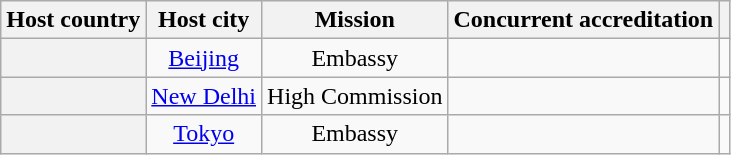<table class="wikitable plainrowheaders" style="text-align:center;">
<tr>
<th scope="col">Host country</th>
<th scope="col">Host city</th>
<th scope="col">Mission</th>
<th scope="col">Concurrent accreditation</th>
<th scope="col"></th>
</tr>
<tr>
<th scope="row"></th>
<td><a href='#'>Beijing</a></td>
<td>Embassy</td>
<td></td>
<td></td>
</tr>
<tr>
<th scope="row"></th>
<td><a href='#'>New Delhi</a></td>
<td>High Commission</td>
<td></td>
<td></td>
</tr>
<tr>
<th scope="row"></th>
<td><a href='#'>Tokyo</a></td>
<td>Embassy</td>
<td></td>
<td></td>
</tr>
</table>
